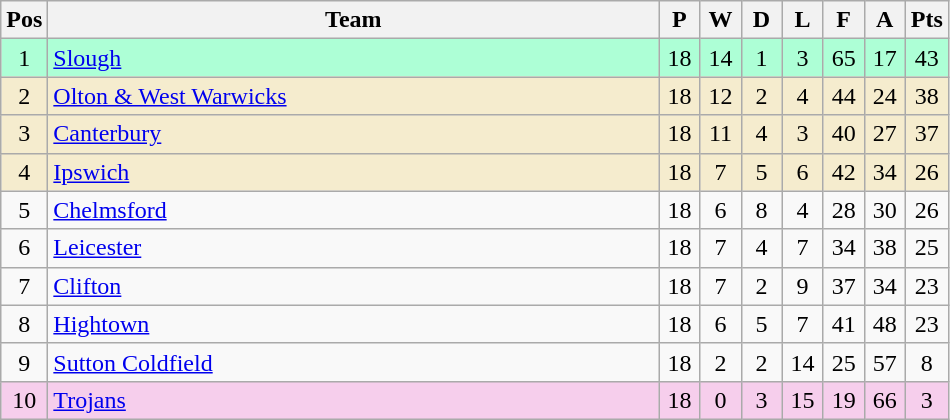<table class="wikitable" style="font-size: 100%">
<tr>
<th width=20>Pos</th>
<th width=400>Team</th>
<th width=20>P</th>
<th width=20>W</th>
<th width=20>D</th>
<th width=20>L</th>
<th width=20>F</th>
<th width=20>A</th>
<th width=20>Pts</th>
</tr>
<tr align=center style="background: #ADFFD6;">
<td>1</td>
<td align="left"><a href='#'>Slough</a></td>
<td>18</td>
<td>14</td>
<td>1</td>
<td>3</td>
<td>65</td>
<td>17</td>
<td>43</td>
</tr>
<tr align=center style="background: #F5ECCE;">
<td>2</td>
<td align="left"><a href='#'>Olton & West Warwicks</a></td>
<td>18</td>
<td>12</td>
<td>2</td>
<td>4</td>
<td>44</td>
<td>24</td>
<td>38</td>
</tr>
<tr align=center style="background: #F5ECCE;">
<td>3</td>
<td align="left"><a href='#'>Canterbury</a></td>
<td>18</td>
<td>11</td>
<td>4</td>
<td>3</td>
<td>40</td>
<td>27</td>
<td>37</td>
</tr>
<tr align=center style="background: #F5ECCE;">
<td>4</td>
<td align="left"><a href='#'>Ipswich</a></td>
<td>18</td>
<td>7</td>
<td>5</td>
<td>6</td>
<td>42</td>
<td>34</td>
<td>26</td>
</tr>
<tr align=center>
<td>5</td>
<td align="left"><a href='#'>Chelmsford</a></td>
<td>18</td>
<td>6</td>
<td>8</td>
<td>4</td>
<td>28</td>
<td>30</td>
<td>26</td>
</tr>
<tr align=center>
<td>6</td>
<td align="left"><a href='#'>Leicester</a></td>
<td>18</td>
<td>7</td>
<td>4</td>
<td>7</td>
<td>34</td>
<td>38</td>
<td>25</td>
</tr>
<tr align=center>
<td>7</td>
<td align="left"><a href='#'>Clifton</a></td>
<td>18</td>
<td>7</td>
<td>2</td>
<td>9</td>
<td>37</td>
<td>34</td>
<td>23</td>
</tr>
<tr align=center>
<td>8</td>
<td align="left"><a href='#'>Hightown</a></td>
<td>18</td>
<td>6</td>
<td>5</td>
<td>7</td>
<td>41</td>
<td>48</td>
<td>23</td>
</tr>
<tr align=center>
<td>9</td>
<td align="left"><a href='#'>Sutton Coldfield</a></td>
<td>18</td>
<td>2</td>
<td>2</td>
<td>14</td>
<td>25</td>
<td>57</td>
<td>8</td>
</tr>
<tr align=center style="background: #F6CEEC;">
<td>10</td>
<td align="left"><a href='#'>Trojans</a></td>
<td>18</td>
<td>0</td>
<td>3</td>
<td>15</td>
<td>19</td>
<td>66</td>
<td>3</td>
</tr>
</table>
